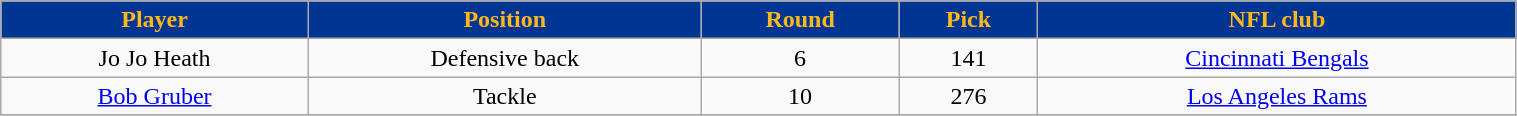<table class="wikitable" width="80%">
<tr align="center"  style="background:#003594; color:#FFB81C; text-align: center;">
<td><strong>Player</strong></td>
<td><strong>Position</strong></td>
<td><strong>Round</strong></td>
<td><strong>Pick</strong></td>
<td><strong>NFL club</strong></td>
</tr>
<tr align="center" bgcolor="">
<td>Jo Jo Heath</td>
<td>Defensive back</td>
<td>6</td>
<td>141</td>
<td><a href='#'>Cincinnati Bengals</a></td>
</tr>
<tr align="center" bgcolor="">
<td><a href='#'>Bob Gruber</a></td>
<td>Tackle</td>
<td>10</td>
<td>276</td>
<td><a href='#'>Los Angeles Rams</a></td>
</tr>
<tr align="center" bgcolor="">
</tr>
</table>
